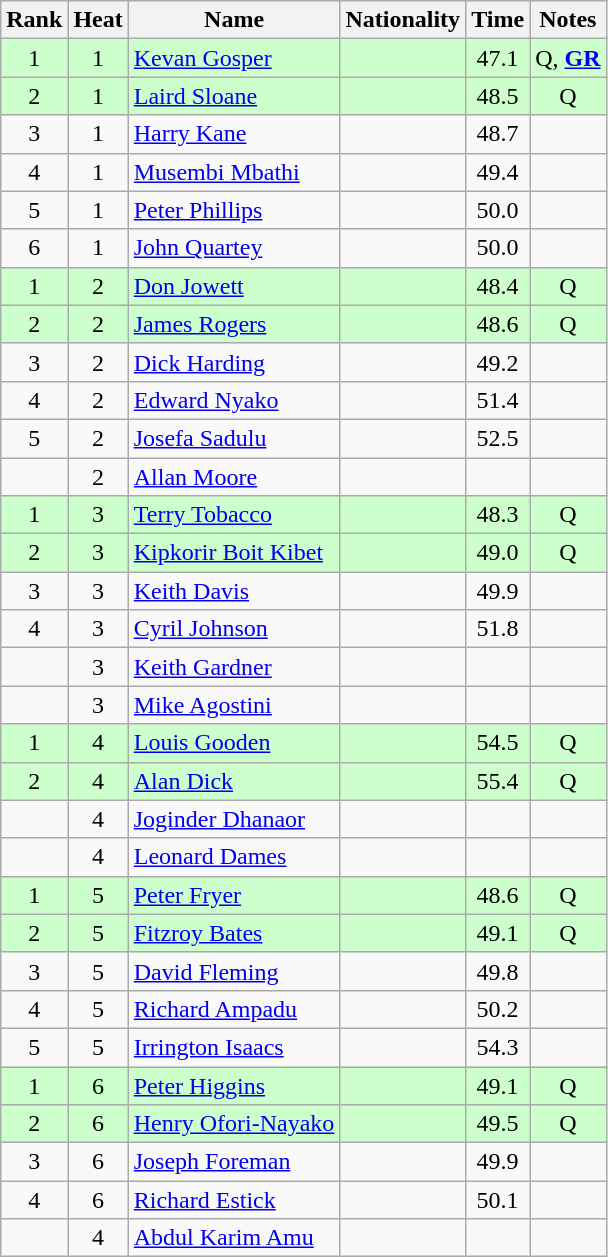<table class="wikitable sortable" style="text-align:center">
<tr>
<th>Rank</th>
<th>Heat</th>
<th>Name</th>
<th>Nationality</th>
<th>Time</th>
<th>Notes</th>
</tr>
<tr bgcolor=ccffcc>
<td>1</td>
<td>1</td>
<td align=left><a href='#'>Kevan Gosper</a></td>
<td align=left></td>
<td>47.1</td>
<td>Q, <strong><a href='#'>GR</a></strong></td>
</tr>
<tr bgcolor=ccffcc>
<td>2</td>
<td>1</td>
<td align=left><a href='#'>Laird Sloane</a></td>
<td align=left></td>
<td>48.5</td>
<td>Q</td>
</tr>
<tr>
<td>3</td>
<td>1</td>
<td align=left><a href='#'>Harry Kane</a></td>
<td align=left></td>
<td>48.7</td>
<td></td>
</tr>
<tr>
<td>4</td>
<td>1</td>
<td align=left><a href='#'>Musembi Mbathi</a></td>
<td align=left></td>
<td>49.4</td>
<td></td>
</tr>
<tr>
<td>5</td>
<td>1</td>
<td align=left><a href='#'>Peter Phillips</a></td>
<td align=left></td>
<td>50.0</td>
<td></td>
</tr>
<tr>
<td>6</td>
<td>1</td>
<td align=left><a href='#'>John Quartey</a></td>
<td align=left></td>
<td>50.0</td>
<td></td>
</tr>
<tr bgcolor=ccffcc>
<td>1</td>
<td>2</td>
<td align=left><a href='#'>Don Jowett</a></td>
<td align=left></td>
<td>48.4</td>
<td>Q</td>
</tr>
<tr bgcolor=ccffcc>
<td>2</td>
<td>2</td>
<td align=left><a href='#'>James Rogers</a></td>
<td align=left></td>
<td>48.6</td>
<td>Q</td>
</tr>
<tr>
<td>3</td>
<td>2</td>
<td align=left><a href='#'>Dick Harding</a></td>
<td align=left></td>
<td>49.2</td>
<td></td>
</tr>
<tr>
<td>4</td>
<td>2</td>
<td align=left><a href='#'>Edward Nyako</a></td>
<td align=left></td>
<td>51.4</td>
<td></td>
</tr>
<tr>
<td>5</td>
<td>2</td>
<td align=left><a href='#'>Josefa Sadulu</a></td>
<td align=left></td>
<td>52.5</td>
<td></td>
</tr>
<tr>
<td></td>
<td>2</td>
<td align=left><a href='#'>Allan Moore</a></td>
<td align=left></td>
<td></td>
<td></td>
</tr>
<tr bgcolor=ccffcc>
<td>1</td>
<td>3</td>
<td align=left><a href='#'>Terry Tobacco</a></td>
<td align=left></td>
<td>48.3</td>
<td>Q</td>
</tr>
<tr bgcolor=ccffcc>
<td>2</td>
<td>3</td>
<td align=left><a href='#'>Kipkorir Boit Kibet</a></td>
<td align=left></td>
<td>49.0</td>
<td>Q</td>
</tr>
<tr>
<td>3</td>
<td>3</td>
<td align=left><a href='#'>Keith Davis</a></td>
<td align=left></td>
<td>49.9</td>
<td></td>
</tr>
<tr>
<td>4</td>
<td>3</td>
<td align=left><a href='#'>Cyril Johnson</a></td>
<td align=left></td>
<td>51.8</td>
<td></td>
</tr>
<tr>
<td></td>
<td>3</td>
<td align=left><a href='#'>Keith Gardner</a></td>
<td align=left></td>
<td></td>
<td></td>
</tr>
<tr>
<td></td>
<td>3</td>
<td align=left><a href='#'>Mike Agostini</a></td>
<td align=left></td>
<td></td>
<td></td>
</tr>
<tr bgcolor=ccffcc>
<td>1</td>
<td>4</td>
<td align=left><a href='#'>Louis Gooden</a></td>
<td align=left></td>
<td>54.5</td>
<td>Q</td>
</tr>
<tr bgcolor=ccffcc>
<td>2</td>
<td>4</td>
<td align=left><a href='#'>Alan Dick</a></td>
<td align=left></td>
<td>55.4</td>
<td>Q</td>
</tr>
<tr>
<td></td>
<td>4</td>
<td align=left><a href='#'>Joginder Dhanaor</a></td>
<td align=left></td>
<td></td>
<td></td>
</tr>
<tr>
<td></td>
<td>4</td>
<td align=left><a href='#'>Leonard Dames</a></td>
<td align=left></td>
<td></td>
<td></td>
</tr>
<tr bgcolor=ccffcc>
<td>1</td>
<td>5</td>
<td align=left><a href='#'>Peter Fryer</a></td>
<td align=left></td>
<td>48.6</td>
<td>Q</td>
</tr>
<tr bgcolor=ccffcc>
<td>2</td>
<td>5</td>
<td align=left><a href='#'>Fitzroy Bates</a></td>
<td align=left></td>
<td>49.1</td>
<td>Q</td>
</tr>
<tr>
<td>3</td>
<td>5</td>
<td align=left><a href='#'>David Fleming</a></td>
<td align=left></td>
<td>49.8</td>
<td></td>
</tr>
<tr>
<td>4</td>
<td>5</td>
<td align=left><a href='#'>Richard Ampadu</a></td>
<td align=left></td>
<td>50.2</td>
<td></td>
</tr>
<tr>
<td>5</td>
<td>5</td>
<td align=left><a href='#'>Irrington Isaacs</a></td>
<td align=left></td>
<td>54.3</td>
<td></td>
</tr>
<tr bgcolor=ccffcc>
<td>1</td>
<td>6</td>
<td align=left><a href='#'>Peter Higgins</a></td>
<td align=left></td>
<td>49.1</td>
<td>Q</td>
</tr>
<tr bgcolor=ccffcc>
<td>2</td>
<td>6</td>
<td align=left><a href='#'>Henry Ofori-Nayako</a></td>
<td align=left></td>
<td>49.5</td>
<td>Q</td>
</tr>
<tr>
<td>3</td>
<td>6</td>
<td align=left><a href='#'>Joseph Foreman</a></td>
<td align=left></td>
<td>49.9</td>
<td></td>
</tr>
<tr>
<td>4</td>
<td>6</td>
<td align=left><a href='#'>Richard Estick</a></td>
<td align=left></td>
<td>50.1</td>
<td></td>
</tr>
<tr>
<td></td>
<td>4</td>
<td align=left><a href='#'>Abdul Karim Amu</a></td>
<td align=left></td>
<td></td>
<td></td>
</tr>
</table>
